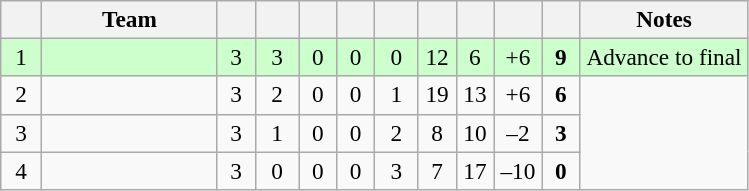<table class="wikitable" style="text-align: center; font-size: 97%;">
<tr>
<th width="20"></th>
<th width="110">Team</th>
<th width="18"></th>
<th width="22"></th>
<th width="18"></th>
<th width="18"></th>
<th width="22"></th>
<th width="18"></th>
<th width="18"></th>
<th width="25"></th>
<th width="18"></th>
<th width="105">Notes</th>
</tr>
<tr style="background-color: #ccffcc;">
<td>1</td>
<td align=left></td>
<td>3</td>
<td>3</td>
<td>0</td>
<td>0</td>
<td>0</td>
<td>12</td>
<td>6</td>
<td>+6</td>
<td><strong>9</strong></td>
<td>Advance to final</td>
</tr>
<tr>
<td>2</td>
<td align=left></td>
<td>3</td>
<td>2</td>
<td>0</td>
<td>0</td>
<td>1</td>
<td>19</td>
<td>13</td>
<td>+6</td>
<td><strong>6</strong></td>
<td rowspan="3"></td>
</tr>
<tr>
<td>3</td>
<td align=left></td>
<td>3</td>
<td>1</td>
<td>0</td>
<td>0</td>
<td>2</td>
<td>8</td>
<td>10</td>
<td>–2</td>
<td><strong>3</strong></td>
</tr>
<tr>
<td>4</td>
<td align=left></td>
<td>3</td>
<td>0</td>
<td>0</td>
<td>0</td>
<td>3</td>
<td>7</td>
<td>17</td>
<td>–10</td>
<td><strong>0</strong></td>
</tr>
</table>
